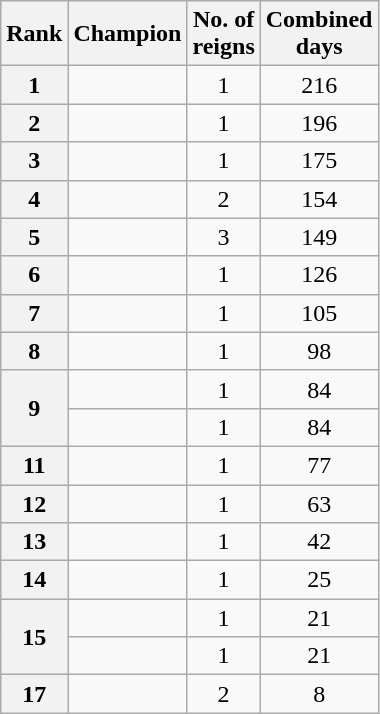<table class="wikitable sortable" style="text-align: center">
<tr>
<th>Rank</th>
<th>Champion</th>
<th>No. of<br>reigns</th>
<th>Combined<br>days</th>
</tr>
<tr>
<th>1</th>
<td></td>
<td>1</td>
<td>216</td>
</tr>
<tr>
<th>2</th>
<td></td>
<td>1</td>
<td>196</td>
</tr>
<tr>
<th>3</th>
<td></td>
<td>1</td>
<td>175</td>
</tr>
<tr>
<th>4</th>
<td></td>
<td>2</td>
<td>154</td>
</tr>
<tr>
<th>5</th>
<td></td>
<td>3</td>
<td>149</td>
</tr>
<tr>
<th>6</th>
<td></td>
<td>1</td>
<td>126</td>
</tr>
<tr>
<th>7</th>
<td></td>
<td>1</td>
<td>105</td>
</tr>
<tr>
<th>8</th>
<td></td>
<td>1</td>
<td>98</td>
</tr>
<tr>
<th rowspan=2>9</th>
<td></td>
<td>1</td>
<td>84</td>
</tr>
<tr>
<td></td>
<td>1</td>
<td>84</td>
</tr>
<tr>
<th>11</th>
<td></td>
<td>1</td>
<td>77</td>
</tr>
<tr>
<th>12</th>
<td></td>
<td>1</td>
<td>63</td>
</tr>
<tr>
<th>13</th>
<td></td>
<td>1</td>
<td>42</td>
</tr>
<tr>
<th>14</th>
<td></td>
<td>1</td>
<td>25</td>
</tr>
<tr>
<th rowspan=2>15</th>
<td></td>
<td>1</td>
<td>21</td>
</tr>
<tr>
<td></td>
<td>1</td>
<td>21</td>
</tr>
<tr>
<th>17</th>
<td></td>
<td>2</td>
<td>8</td>
</tr>
</table>
